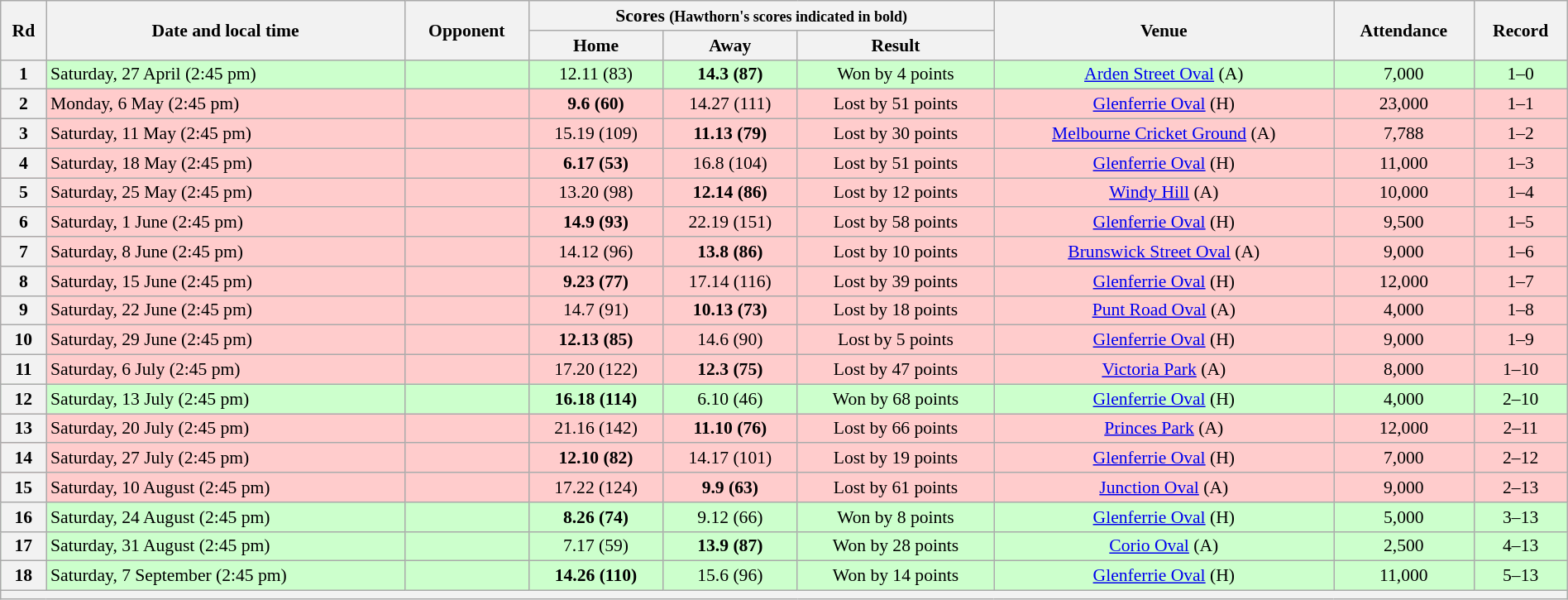<table class="wikitable" style="font-size:90%; text-align:center; width: 100%; margin-left: auto; margin-right: auto">
<tr>
<th rowspan="2">Rd</th>
<th rowspan="2">Date and local time</th>
<th rowspan="2">Opponent</th>
<th colspan="3">Scores <small>(Hawthorn's scores indicated in bold)</small></th>
<th rowspan="2">Venue</th>
<th rowspan="2">Attendance</th>
<th rowspan="2">Record</th>
</tr>
<tr>
<th>Home</th>
<th>Away</th>
<th>Result</th>
</tr>
<tr style="background:#cfc">
<th>1</th>
<td align=left>Saturday, 27 April (2:45 pm)</td>
<td align=left></td>
<td>12.11 (83)</td>
<td><strong>14.3 (87)</strong></td>
<td>Won by 4 points</td>
<td><a href='#'>Arden Street Oval</a> (A)</td>
<td>7,000</td>
<td>1–0</td>
</tr>
<tr style="background:#fcc;">
<th>2</th>
<td align=left>Monday, 6 May (2:45 pm)</td>
<td align=left></td>
<td><strong>9.6 (60)</strong></td>
<td>14.27 (111)</td>
<td>Lost by 51 points</td>
<td><a href='#'>Glenferrie Oval</a> (H)</td>
<td>23,000</td>
<td>1–1</td>
</tr>
<tr style="background:#fcc;">
<th>3</th>
<td align=left>Saturday, 11 May (2:45 pm)</td>
<td align=left></td>
<td>15.19 (109)</td>
<td><strong>11.13 (79)</strong></td>
<td>Lost by 30 points</td>
<td><a href='#'>Melbourne Cricket Ground</a> (A)</td>
<td>7,788</td>
<td>1–2</td>
</tr>
<tr style="background:#fcc;">
<th>4</th>
<td align=left>Saturday, 18 May (2:45 pm)</td>
<td align=left></td>
<td><strong>6.17 (53)</strong></td>
<td>16.8 (104)</td>
<td>Lost by 51 points</td>
<td><a href='#'>Glenferrie Oval</a> (H)</td>
<td>11,000</td>
<td>1–3</td>
</tr>
<tr style="background:#fcc;">
<th>5</th>
<td align=left>Saturday, 25 May (2:45 pm)</td>
<td align=left></td>
<td>13.20 (98)</td>
<td><strong>12.14 (86)</strong></td>
<td>Lost by 12 points</td>
<td><a href='#'>Windy Hill</a> (A)</td>
<td>10,000</td>
<td>1–4</td>
</tr>
<tr style="background:#fcc;">
<th>6</th>
<td align=left>Saturday, 1 June (2:45 pm)</td>
<td align=left></td>
<td><strong>14.9 (93)</strong></td>
<td>22.19 (151)</td>
<td>Lost by 58 points</td>
<td><a href='#'>Glenferrie Oval</a> (H)</td>
<td>9,500</td>
<td>1–5</td>
</tr>
<tr style="background:#fcc;">
<th>7</th>
<td align=left>Saturday, 8 June (2:45 pm)</td>
<td align=left></td>
<td>14.12 (96)</td>
<td><strong>13.8 (86)</strong></td>
<td>Lost by 10 points</td>
<td><a href='#'>Brunswick Street Oval</a> (A)</td>
<td>9,000</td>
<td>1–6</td>
</tr>
<tr style="background:#fcc;">
<th>8</th>
<td align=left>Saturday, 15 June (2:45 pm)</td>
<td align=left></td>
<td><strong>9.23 (77)</strong></td>
<td>17.14 (116)</td>
<td>Lost by 39 points</td>
<td><a href='#'>Glenferrie Oval</a> (H)</td>
<td>12,000</td>
<td>1–7</td>
</tr>
<tr style="background:#fcc;">
<th>9</th>
<td align=left>Saturday, 22 June (2:45 pm)</td>
<td align=left></td>
<td>14.7 (91)</td>
<td><strong>10.13 (73)</strong></td>
<td>Lost by 18 points</td>
<td><a href='#'>Punt Road Oval</a> (A)</td>
<td>4,000</td>
<td>1–8</td>
</tr>
<tr style="background:#fcc;">
<th>10</th>
<td align=left>Saturday, 29 June (2:45 pm)</td>
<td align=left></td>
<td><strong>12.13 (85)</strong></td>
<td>14.6 (90)</td>
<td>Lost by 5 points</td>
<td><a href='#'>Glenferrie Oval</a> (H)</td>
<td>9,000</td>
<td>1–9</td>
</tr>
<tr style="background:#fcc;">
<th>11</th>
<td align=left>Saturday, 6 July (2:45 pm)</td>
<td align=left></td>
<td>17.20 (122)</td>
<td><strong>12.3 (75)</strong></td>
<td>Lost by 47 points</td>
<td><a href='#'>Victoria Park</a> (A)</td>
<td>8,000</td>
<td>1–10</td>
</tr>
<tr style="background:#cfc">
<th>12</th>
<td align=left>Saturday, 13 July (2:45 pm)</td>
<td align=left></td>
<td><strong>16.18 (114)</strong></td>
<td>6.10 (46)</td>
<td>Won by 68 points</td>
<td><a href='#'>Glenferrie Oval</a> (H)</td>
<td>4,000</td>
<td>2–10</td>
</tr>
<tr style="background:#fcc;">
<th>13</th>
<td align=left>Saturday, 20 July (2:45 pm)</td>
<td align=left></td>
<td>21.16 (142)</td>
<td><strong>11.10 (76)</strong></td>
<td>Lost by 66 points</td>
<td><a href='#'>Princes Park</a> (A)</td>
<td>12,000</td>
<td>2–11</td>
</tr>
<tr style="background:#fcc;">
<th>14</th>
<td align=left>Saturday, 27 July (2:45 pm)</td>
<td align=left></td>
<td><strong>12.10 (82)</strong></td>
<td>14.17 (101)</td>
<td>Lost by 19 points</td>
<td><a href='#'>Glenferrie Oval</a> (H)</td>
<td>7,000</td>
<td>2–12</td>
</tr>
<tr style="background:#fcc;">
<th>15</th>
<td align=left>Saturday, 10 August (2:45 pm)</td>
<td align=left></td>
<td>17.22 (124)</td>
<td><strong>9.9 (63)</strong></td>
<td>Lost by 61 points</td>
<td><a href='#'>Junction Oval</a> (A)</td>
<td>9,000</td>
<td>2–13</td>
</tr>
<tr style="background:#cfc">
<th>16</th>
<td align=left>Saturday, 24 August (2:45 pm)</td>
<td align=left></td>
<td><strong>8.26 (74)</strong></td>
<td>9.12 (66)</td>
<td>Won by 8 points</td>
<td><a href='#'>Glenferrie Oval</a> (H)</td>
<td>5,000</td>
<td>3–13</td>
</tr>
<tr style="background:#cfc">
<th>17</th>
<td align=left>Saturday, 31 August (2:45 pm)</td>
<td align=left></td>
<td>7.17 (59)</td>
<td><strong>13.9 (87)</strong></td>
<td>Won by 28 points</td>
<td><a href='#'>Corio Oval</a> (A)</td>
<td>2,500</td>
<td>4–13</td>
</tr>
<tr style="background:#cfc">
<th>18</th>
<td align=left>Saturday, 7 September (2:45 pm)</td>
<td align=left></td>
<td><strong>14.26 (110)</strong></td>
<td>15.6 (96)</td>
<td>Won by 14 points</td>
<td><a href='#'>Glenferrie Oval</a> (H)</td>
<td>11,000</td>
<td>5–13</td>
</tr>
<tr>
<th colspan=9></th>
</tr>
</table>
